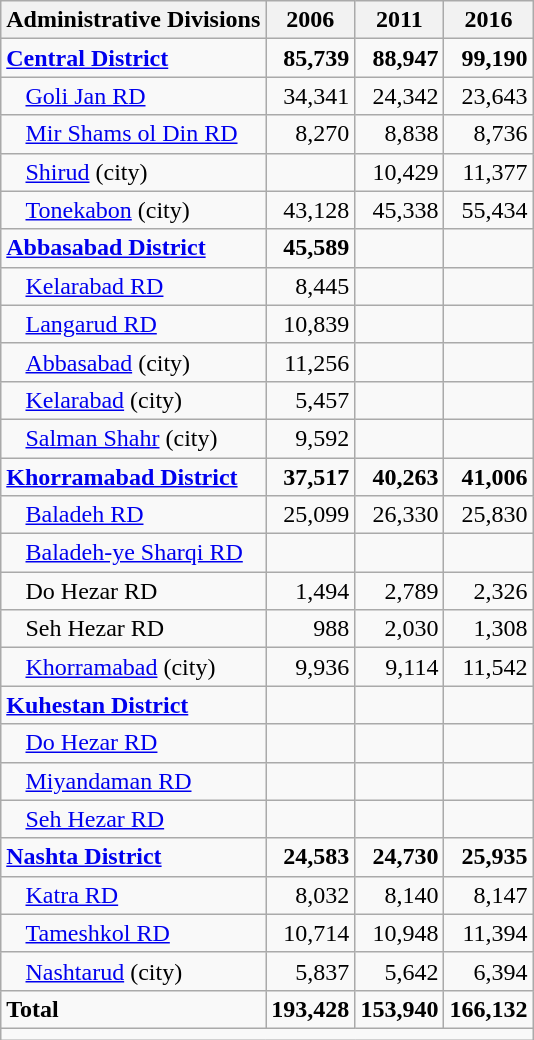<table class="wikitable">
<tr>
<th>Administrative Divisions</th>
<th>2006</th>
<th>2011</th>
<th>2016</th>
</tr>
<tr>
<td><strong><a href='#'>Central District</a></strong></td>
<td style="text-align: right;"><strong>85,739</strong></td>
<td style="text-align: right;"><strong>88,947</strong></td>
<td style="text-align: right;"><strong>99,190</strong></td>
</tr>
<tr>
<td style="padding-left: 1em;"><a href='#'>Goli Jan RD</a></td>
<td style="text-align: right;">34,341</td>
<td style="text-align: right;">24,342</td>
<td style="text-align: right;">23,643</td>
</tr>
<tr>
<td style="padding-left: 1em;"><a href='#'>Mir Shams ol Din RD</a></td>
<td style="text-align: right;">8,270</td>
<td style="text-align: right;">8,838</td>
<td style="text-align: right;">8,736</td>
</tr>
<tr>
<td style="padding-left: 1em;"><a href='#'>Shirud</a> (city)</td>
<td style="text-align: right;"></td>
<td style="text-align: right;">10,429</td>
<td style="text-align: right;">11,377</td>
</tr>
<tr>
<td style="padding-left: 1em;"><a href='#'>Tonekabon</a> (city)</td>
<td style="text-align: right;">43,128</td>
<td style="text-align: right;">45,338</td>
<td style="text-align: right;">55,434</td>
</tr>
<tr>
<td><strong><a href='#'>Abbasabad District</a></strong></td>
<td style="text-align: right;"><strong>45,589</strong></td>
<td style="text-align: right;"></td>
<td style="text-align: right;"></td>
</tr>
<tr>
<td style="padding-left: 1em;"><a href='#'>Kelarabad RD</a></td>
<td style="text-align: right;">8,445</td>
<td style="text-align: right;"></td>
<td style="text-align: right;"></td>
</tr>
<tr>
<td style="padding-left: 1em;"><a href='#'>Langarud RD</a></td>
<td style="text-align: right;">10,839</td>
<td style="text-align: right;"></td>
<td style="text-align: right;"></td>
</tr>
<tr>
<td style="padding-left: 1em;"><a href='#'>Abbasabad</a> (city)</td>
<td style="text-align: right;">11,256</td>
<td style="text-align: right;"></td>
<td style="text-align: right;"></td>
</tr>
<tr>
<td style="padding-left: 1em;"><a href='#'>Kelarabad</a> (city)</td>
<td style="text-align: right;">5,457</td>
<td style="text-align: right;"></td>
<td style="text-align: right;"></td>
</tr>
<tr>
<td style="padding-left: 1em;"><a href='#'>Salman Shahr</a> (city)</td>
<td style="text-align: right;">9,592</td>
<td style="text-align: right;"></td>
<td style="text-align: right;"></td>
</tr>
<tr>
<td><strong><a href='#'>Khorramabad District</a></strong></td>
<td style="text-align: right;"><strong>37,517</strong></td>
<td style="text-align: right;"><strong>40,263</strong></td>
<td style="text-align: right;"><strong>41,006</strong></td>
</tr>
<tr>
<td style="padding-left: 1em;"><a href='#'>Baladeh RD</a></td>
<td style="text-align: right;">25,099</td>
<td style="text-align: right;">26,330</td>
<td style="text-align: right;">25,830</td>
</tr>
<tr>
<td style="padding-left: 1em;"><a href='#'>Baladeh-ye Sharqi RD</a></td>
<td style="text-align: right;"></td>
<td style="text-align: right;"></td>
<td style="text-align: right;"></td>
</tr>
<tr>
<td style="padding-left: 1em;">Do Hezar RD</td>
<td style="text-align: right;">1,494</td>
<td style="text-align: right;">2,789</td>
<td style="text-align: right;">2,326</td>
</tr>
<tr>
<td style="padding-left: 1em;">Seh Hezar RD</td>
<td style="text-align: right;">988</td>
<td style="text-align: right;">2,030</td>
<td style="text-align: right;">1,308</td>
</tr>
<tr>
<td style="padding-left: 1em;"><a href='#'>Khorramabad</a> (city)</td>
<td style="text-align: right;">9,936</td>
<td style="text-align: right;">9,114</td>
<td style="text-align: right;">11,542</td>
</tr>
<tr>
<td><strong><a href='#'>Kuhestan District</a></strong></td>
<td style="text-align: right;"></td>
<td style="text-align: right;"></td>
<td style="text-align: right;"></td>
</tr>
<tr>
<td style="padding-left: 1em;"><a href='#'>Do Hezar RD</a></td>
<td style="text-align: right;"></td>
<td style="text-align: right;"></td>
<td style="text-align: right;"></td>
</tr>
<tr>
<td style="padding-left: 1em;"><a href='#'>Miyandaman RD</a></td>
<td style="text-align: right;"></td>
<td style="text-align: right;"></td>
<td style="text-align: right;"></td>
</tr>
<tr>
<td style="padding-left: 1em;"><a href='#'>Seh Hezar RD</a></td>
<td style="text-align: right;"></td>
<td style="text-align: right;"></td>
<td style="text-align: right;"></td>
</tr>
<tr>
<td><strong><a href='#'>Nashta District</a></strong></td>
<td style="text-align: right;"><strong>24,583</strong></td>
<td style="text-align: right;"><strong>24,730</strong></td>
<td style="text-align: right;"><strong>25,935</strong></td>
</tr>
<tr>
<td style="padding-left: 1em;"><a href='#'>Katra RD</a></td>
<td style="text-align: right;">8,032</td>
<td style="text-align: right;">8,140</td>
<td style="text-align: right;">8,147</td>
</tr>
<tr>
<td style="padding-left: 1em;"><a href='#'>Tameshkol RD</a></td>
<td style="text-align: right;">10,714</td>
<td style="text-align: right;">10,948</td>
<td style="text-align: right;">11,394</td>
</tr>
<tr>
<td style="padding-left: 1em;"><a href='#'>Nashtarud</a> (city)</td>
<td style="text-align: right;">5,837</td>
<td style="text-align: right;">5,642</td>
<td style="text-align: right;">6,394</td>
</tr>
<tr>
<td><strong>Total</strong></td>
<td style="text-align: right;"><strong>193,428</strong></td>
<td style="text-align: right;"><strong>153,940</strong></td>
<td style="text-align: right;"><strong>166,132</strong></td>
</tr>
<tr>
<td colspan=4></td>
</tr>
</table>
